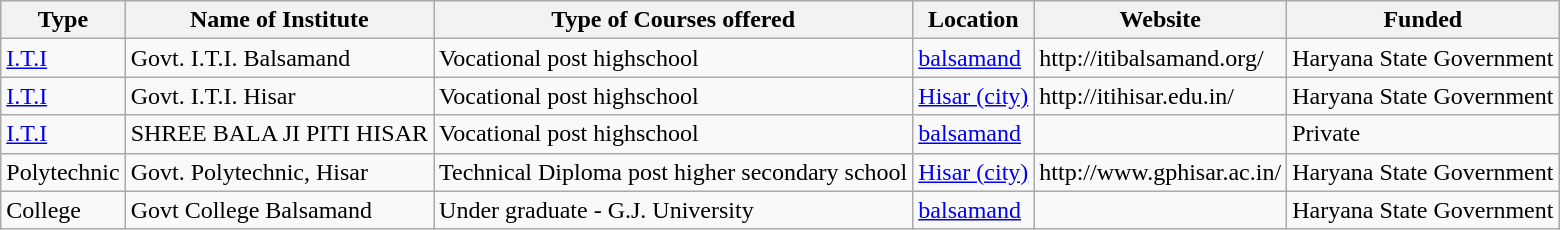<table class="wikitable">
<tr>
<th>Type</th>
<th>Name of Institute</th>
<th>Type of Courses offered</th>
<th>Location</th>
<th>Website</th>
<th>Funded</th>
</tr>
<tr>
<td><a href='#'>I.T.I</a></td>
<td>Govt. I.T.I. Balsamand</td>
<td>Vocational post highschool</td>
<td><a href='#'>balsamand</a></td>
<td>http://itibalsamand.org/</td>
<td>Haryana State Government</td>
</tr>
<tr>
<td><a href='#'>I.T.I</a></td>
<td>Govt. I.T.I. Hisar</td>
<td>Vocational post highschool</td>
<td><a href='#'>Hisar (city)</a></td>
<td>http://itihisar.edu.in/</td>
<td>Haryana State Government</td>
</tr>
<tr>
<td><a href='#'>I.T.I</a></td>
<td>SHREE BALA JI PITI HISAR</td>
<td>Vocational post highschool</td>
<td><a href='#'>balsamand</a></td>
<td></td>
<td>Private</td>
</tr>
<tr>
<td>Polytechnic</td>
<td>Govt. Polytechnic, Hisar</td>
<td>Technical Diploma post higher secondary school</td>
<td><a href='#'>Hisar (city)</a></td>
<td>http://www.gphisar.ac.in/</td>
<td>Haryana State Government</td>
</tr>
<tr>
<td>College</td>
<td>Govt College Balsamand</td>
<td>Under graduate - G.J. University</td>
<td><a href='#'>balsamand</a></td>
<td></td>
<td>Haryana State Government</td>
</tr>
</table>
